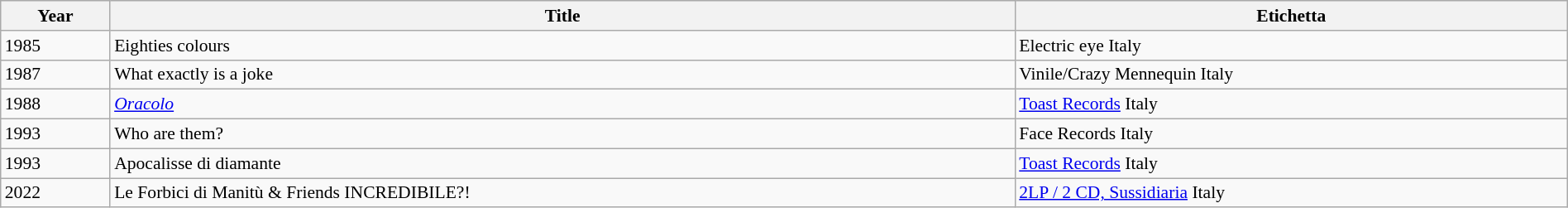<table class="wikitable" style="font-size:90%;width:100%;margin:auto;clear:both;">
<tr bgcolor="#EFEFEF">
<th>Year</th>
<th>Title</th>
<th>Etichetta</th>
</tr>
<tr>
<td>1985</td>
<td>Eighties colours</td>
<td>Electric eye Italy</td>
</tr>
<tr>
<td>1987</td>
<td>What exactly is a joke</td>
<td>Vinile/Crazy Mennequin Italy</td>
</tr>
<tr>
<td>1988</td>
<td><em><a href='#'>Oracolo</a></em></td>
<td><a href='#'>Toast Records</a> Italy</td>
</tr>
<tr>
<td>1993</td>
<td>Who are them?</td>
<td>Face Records Italy</td>
</tr>
<tr>
<td>1993</td>
<td>Apocalisse di diamante</td>
<td><a href='#'>Toast Records</a> Italy</td>
</tr>
<tr>
<td>2022</td>
<td>Le Forbici di Manitù & Friends INCREDIBILE?!</td>
<td><a href='#'>2LP / 2 CD, Sussidiaria</a> Italy</td>
</tr>
</table>
